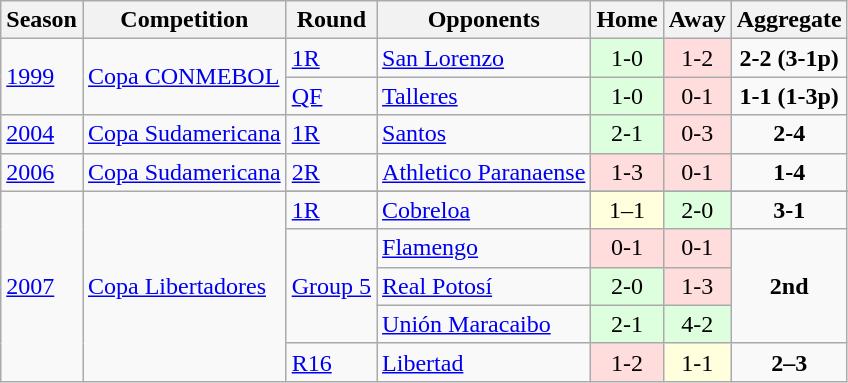<table class="wikitable plainrowheaders">
<tr>
<th>Season</th>
<th>Competition</th>
<th>Round</th>
<th>Opponents</th>
<th>Home</th>
<th>Away</th>
<th>Aggregate</th>
</tr>
<tr>
<td rowspan="2"><a href='#'>1999</a></td>
<td rowspan="2"><a href='#'>Copa CONMEBOL</a></td>
<td><a href='#'>1R</a></td>
<td align=left> <a href='#'>San Lorenzo</a></td>
<td style="text-align:center; background:#dfd;">1-0</td>
<td style="text-align:center; background:#fdd;">1-2</td>
<td align=center><strong>2-2 (3-1p)</strong></td>
</tr>
<tr>
<td><a href='#'>QF</a></td>
<td align=left> <a href='#'>Talleres</a></td>
<td style="text-align:center; background:#dfd;">1-0</td>
<td style="text-align:center; background:#fdd;">0-1</td>
<td align=center><strong>1-1 (1-3p)</strong></td>
</tr>
<tr>
<td><a href='#'>2004</a></td>
<td><a href='#'>Copa Sudamericana</a></td>
<td><a href='#'>1R</a></td>
<td align=left> <a href='#'>Santos</a></td>
<td style="text-align:center; background:#dfd;">2-1</td>
<td style="text-align:center; background:#fdd;">0-3</td>
<td align=center><strong>2-4</strong></td>
</tr>
<tr>
<td><a href='#'>2006</a></td>
<td><a href='#'>Copa Sudamericana</a></td>
<td><a href='#'>2R</a></td>
<td align=left> <a href='#'>Athletico Paranaense</a></td>
<td style="text-align:center; background:#fdd;">1-3</td>
<td style="text-align:center; background:#fdd;">0-1</td>
<td align=center><strong>1-4</strong></td>
</tr>
<tr>
<td rowspan="6"><a href='#'>2007</a></td>
<td rowspan="6"><a href='#'>Copa Libertadores</a></td>
</tr>
<tr>
<td><a href='#'>1R</a></td>
<td align=left> <a href='#'>Cobreloa</a></td>
<td style="text-align:center; background:#ffd;">1–1</td>
<td style="text-align:center; background:#dfd;">2-0</td>
<td align=center><strong>3-1</strong></td>
</tr>
<tr>
<td rowspan="3"><a href='#'>Group 5</a></td>
<td align=left> <a href='#'>Flamengo</a></td>
<td style="text-align:center; background:#fdd;">0-1</td>
<td style="text-align:center; background:#fdd;">0-1</td>
<td rowspan="3" align=center><strong>2nd</strong></td>
</tr>
<tr>
<td align=left> <a href='#'>Real Potosí</a></td>
<td style="text-align:center; background:#dfd;">2-0</td>
<td style="text-align:center; background:#fdd;">1-3</td>
</tr>
<tr>
<td align=left> <a href='#'> Unión Maracaibo</a></td>
<td style="text-align:center; background:#dfd;">2-1</td>
<td style="text-align:center; background:#dfd;">4-2</td>
</tr>
<tr>
<td><a href='#'>R16</a></td>
<td align=left> <a href='#'>Libertad</a></td>
<td style="text-align:center; background:#fdd;">1-2</td>
<td style="text-align:center; background:#ffd;">1-1</td>
<td align=center><strong>2–3</strong></td>
</tr>
</table>
